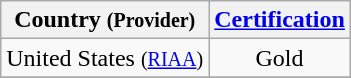<table class="wikitable sortable">
<tr>
<th>Country <small>(Provider)</small></th>
<th><a href='#'>Certification</a></th>
</tr>
<tr>
<td>United States <small>(<a href='#'>RIAA</a>)</small></td>
<td style="text-align:center;">Gold</td>
</tr>
<tr>
</tr>
</table>
